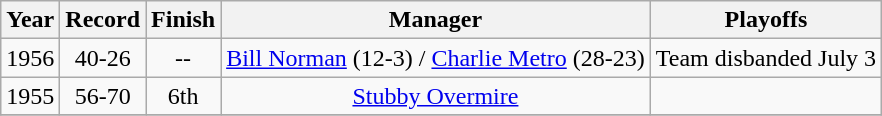<table class="wikitable">
<tr>
<th>Year</th>
<th>Record</th>
<th>Finish</th>
<th>Manager</th>
<th>Playoffs</th>
</tr>
<tr align=center>
<td>1956</td>
<td>40-26</td>
<td>--</td>
<td><a href='#'>Bill Norman</a> (12-3) / <a href='#'>Charlie Metro</a> (28-23)</td>
<td>Team disbanded July 3</td>
</tr>
<tr align=center>
<td>1955</td>
<td>56-70</td>
<td>6th</td>
<td><a href='#'>Stubby Overmire</a></td>
<td></td>
</tr>
<tr align=center>
</tr>
</table>
